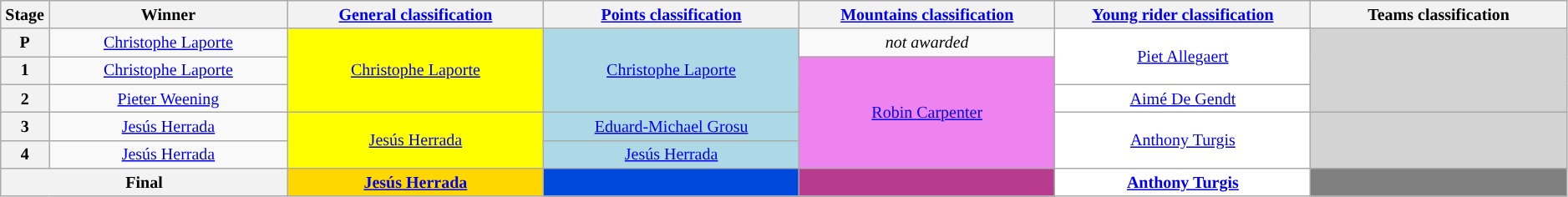<table class="wikitable" style="text-align: center; font-size:smaller;">
<tr>
<th style="width:1%;">Stage</th>
<th style="width:14%;">Winner</th>
<th style="width:15%;"><a href='#'>General classification</a><br></th>
<th style="width:15%;"><a href='#'>Points classification</a><br></th>
<th style="width:15%;"><a href='#'>Mountains classification</a><br></th>
<th style="width:15%;"><a href='#'>Young rider classification</a><br></th>
<th style="width:15%;">Teams classification</th>
</tr>
<tr>
<th>P</th>
<td><a href='#'>Christophe Laporte</a></td>
<td style="background:yellow;" rowspan="3"><a href='#'>Christophe Laporte</a></td>
<td style="background:lightblue;" rowspan="3"><a href='#'>Christophe Laporte</a></td>
<td><em>not awarded</em></td>
<td style="background:white;" rowspan="2"><a href='#'>Piet Allegaert</a></td>
<td style="background:lightgrey;" rowspan="3"></td>
</tr>
<tr>
<th>1</th>
<td><a href='#'>Christophe Laporte</a></td>
<td style="background:violet;" rowspan="4"><a href='#'>Robin Carpenter</a></td>
</tr>
<tr>
<th>2</th>
<td><a href='#'>Pieter Weening</a></td>
<td style="background:white;"><a href='#'>Aimé De Gendt</a></td>
</tr>
<tr>
<th>3</th>
<td><a href='#'>Jesús Herrada</a></td>
<td style="background:yellow;" rowspan="2"><a href='#'>Jesús Herrada</a></td>
<td style="background:lightblue;"><a href='#'>Eduard-Michael Grosu</a></td>
<td style="background:white;" rowspan="2"><a href='#'>Anthony Turgis</a></td>
<td style="background:lightgrey;" rowspan="2"></td>
</tr>
<tr>
<th>4</th>
<td><a href='#'>Jesús Herrada</a></td>
<td style="background:lightblue;"><a href='#'>Jesús Herrada</a></td>
</tr>
<tr>
<th colspan="2">Final</th>
<th style="background:gold;"><a href='#'>Jesús Herrada</a></th>
<th style="background:#0049DC;"></th>
<th style="background:#B93B8F;"></th>
<th style="background:white;"><a href='#'>Anthony Turgis</a></th>
<th style="background:grey;"></th>
</tr>
</table>
